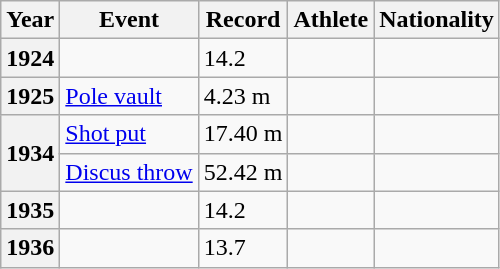<table class="wikitable sortable plainrowheaders">
<tr>
<th scope="col">Year</th>
<th scope="col">Event</th>
<th scope="col">Record</th>
<th scope="col">Athlete</th>
<th scope="col">Nationality</th>
</tr>
<tr>
<th scope="row"><strong>1924</strong></th>
<td></td>
<td>14.2 </td>
<td></td>
<td></td>
</tr>
<tr>
<th scope="row"><strong>1925</strong></th>
<td><a href='#'>Pole vault</a></td>
<td>4.23 m</td>
<td></td>
<td></td>
</tr>
<tr>
<th scope="rowgroup" rowspan="2"><strong>1934</strong></th>
<td><a href='#'>Shot put</a></td>
<td>17.40 m</td>
<td></td>
<td></td>
</tr>
<tr>
<td><a href='#'>Discus throw</a></td>
<td>52.42 m</td>
<td></td>
<td></td>
</tr>
<tr>
<th scope="row"><strong>1935</strong></th>
<td></td>
<td>14.2 </td>
<td></td>
<td></td>
</tr>
<tr>
<th scope="row"><strong>1936</strong></th>
<td></td>
<td>13.7 </td>
<td></td>
<td></td>
</tr>
</table>
